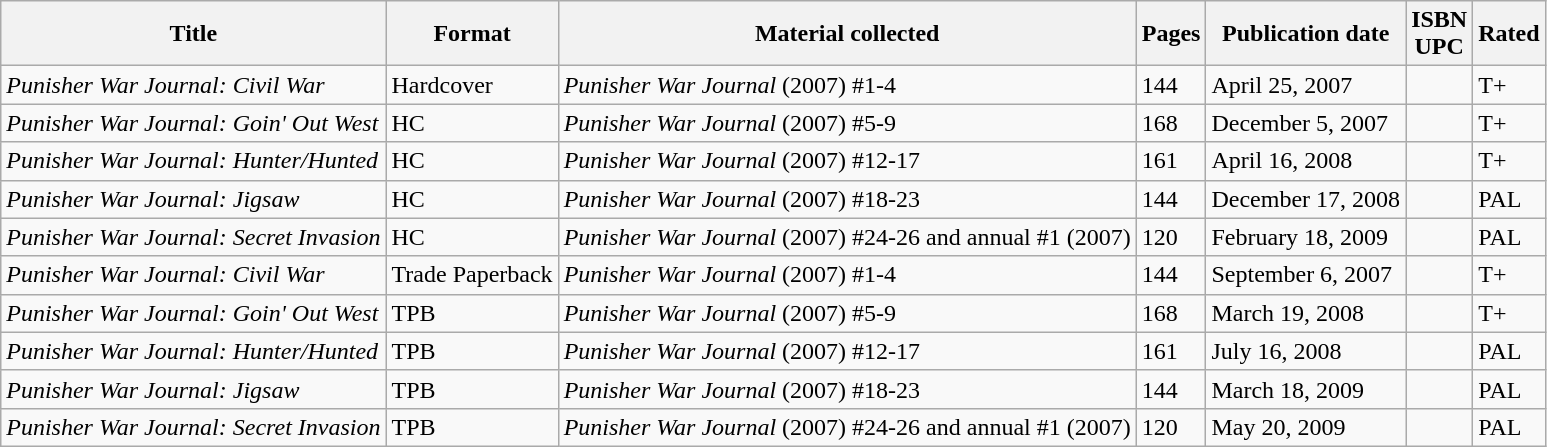<table class="wikitable">
<tr>
<th>Title</th>
<th>Format</th>
<th>Material collected</th>
<th>Pages</th>
<th>Publication date</th>
<th>ISBN <br> UPC</th>
<th>Rated</th>
</tr>
<tr>
<td><em>Punisher War Journal: Civil War</em></td>
<td>Hardcover</td>
<td><em>Punisher War Journal</em> (2007) #1-4</td>
<td>144</td>
<td>April 25, 2007</td>
<td><br></td>
<td>T+</td>
</tr>
<tr>
<td><em>Punisher War Journal: Goin' Out West</em></td>
<td>HC</td>
<td><em>Punisher War Journal</em> (2007) #5-9</td>
<td>168</td>
<td>December 5, 2007</td>
<td></td>
<td>T+</td>
</tr>
<tr>
<td><em>Punisher War Journal: Hunter/Hunted</em></td>
<td>HC</td>
<td><em>Punisher War Journal</em> (2007) #12-17</td>
<td>161</td>
<td>April 16, 2008</td>
<td></td>
<td>T+</td>
</tr>
<tr>
<td><em>Punisher War Journal: Jigsaw</em></td>
<td>HC</td>
<td><em>Punisher War Journal</em> (2007) #18-23</td>
<td>144</td>
<td>December 17, 2008</td>
<td><br></td>
<td>PAL</td>
</tr>
<tr>
<td><em>Punisher War Journal: Secret Invasion</em></td>
<td>HC</td>
<td><em>Punisher War Journal</em> (2007) #24-26 and annual #1 (2007)</td>
<td>120</td>
<td>February 18, 2009</td>
<td><br></td>
<td>PAL</td>
</tr>
<tr>
<td><em>Punisher War Journal: Civil War</em></td>
<td>Trade Paperback</td>
<td><em>Punisher War Journal</em> (2007) #1-4</td>
<td>144</td>
<td>September 6, 2007</td>
<td><br></td>
<td>T+</td>
</tr>
<tr>
<td><em>Punisher War Journal: Goin' Out West</em></td>
<td>TPB</td>
<td><em>Punisher War Journal</em> (2007) #5-9</td>
<td>168</td>
<td>March 19, 2008</td>
<td><br></td>
<td>T+</td>
</tr>
<tr>
<td><em>Punisher War Journal: Hunter/Hunted</em></td>
<td>TPB</td>
<td><em>Punisher War Journal</em> (2007) #12-17</td>
<td>161</td>
<td>July 16, 2008</td>
<td><br></td>
<td>PAL</td>
</tr>
<tr>
<td><em>Punisher War Journal: Jigsaw</em></td>
<td>TPB</td>
<td><em>Punisher War Journal</em> (2007) #18-23</td>
<td>144</td>
<td>March 18, 2009</td>
<td><br></td>
<td>PAL</td>
</tr>
<tr>
<td><em>Punisher War Journal: Secret Invasion</em></td>
<td>TPB</td>
<td><em>Punisher War Journal</em> (2007) #24-26 and annual #1 (2007)</td>
<td>120</td>
<td>May 20, 2009</td>
<td><br></td>
<td>PAL</td>
</tr>
</table>
